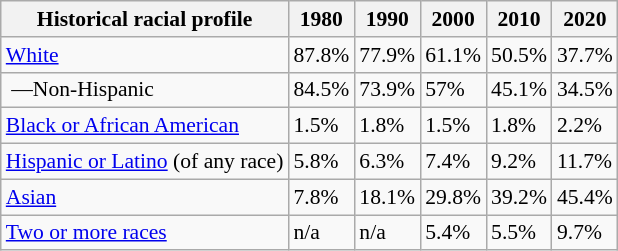<table class="wikitable sortable mw-collapsed collapsible" style="font-size: 90%;">
<tr>
<th>Historical racial profile</th>
<th>1980</th>
<th>1990</th>
<th>2000</th>
<th>2010</th>
<th>2020</th>
</tr>
<tr>
<td><a href='#'>White</a></td>
<td>87.8%</td>
<td>77.9%</td>
<td>61.1%</td>
<td>50.5%</td>
<td>37.7%</td>
</tr>
<tr>
<td> —Non-Hispanic</td>
<td>84.5%</td>
<td>73.9%</td>
<td>57%</td>
<td>45.1%</td>
<td>34.5%</td>
</tr>
<tr>
<td><a href='#'>Black or African American</a></td>
<td>1.5%</td>
<td>1.8%</td>
<td>1.5%</td>
<td>1.8%</td>
<td>2.2%</td>
</tr>
<tr>
<td><a href='#'>Hispanic or Latino</a> (of any race)</td>
<td>5.8%</td>
<td>6.3%</td>
<td>7.4%</td>
<td>9.2%</td>
<td>11.7%</td>
</tr>
<tr>
<td><a href='#'>Asian</a></td>
<td>7.8%</td>
<td>18.1%</td>
<td>29.8%</td>
<td>39.2%</td>
<td>45.4%</td>
</tr>
<tr>
<td><a href='#'>Two or more races</a></td>
<td>n/a</td>
<td>n/a</td>
<td>5.4%</td>
<td>5.5%</td>
<td>9.7%</td>
</tr>
</table>
